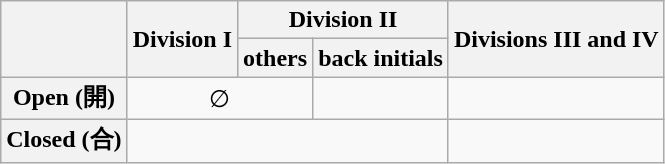<table class=wikitable>
<tr>
<th rowspan="2"></th>
<th rowspan="2">Division I</th>
<th colspan="2">Division II</th>
<th rowspan="2">Divisions III and IV</th>
</tr>
<tr>
<th>others</th>
<th>back initials</th>
</tr>
<tr align="center">
<th>Open (開)</th>
<td colspan="2"> ∅</td>
<td></td>
<td> </td>
</tr>
<tr align="center">
<th>Closed (合)</th>
<td colspan="3"> </td>
<td> </td>
</tr>
</table>
